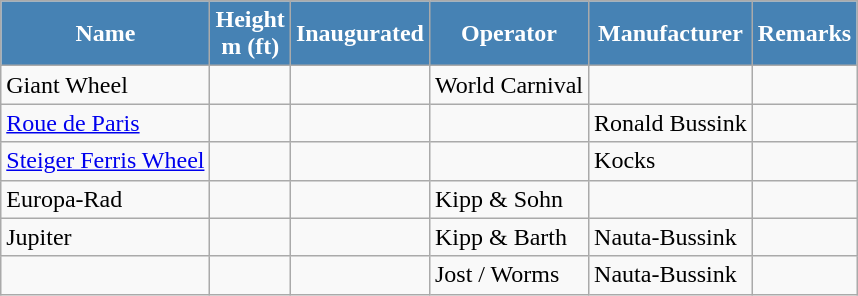<table class="wikitable sortable">
<tr>
<th style="color:white;font-weight:bold;background-color:steelblue">Name</th>
<th style="color:white;font-weight:bold;background-color:steelblue">Height<br>m (ft)</th>
<th style="color:white;font-weight:bold;background-color:steelblue">Inaugurated</th>
<th style="color:white;font-weight:bold;background-color:steelblue">Operator</th>
<th style="color:white;font-weight:bold;background-color:steelblue">Manufacturer</th>
<th style="color:white;font-weight:bold;background-color:steelblue">Remarks</th>
</tr>
<tr>
<td>Giant Wheel</td>
<td></td>
<td></td>
<td>World Carnival</td>
<td></td>
<td></td>
</tr>
<tr>
<td><a href='#'>Roue de Paris</a></td>
<td></td>
<td></td>
<td></td>
<td>Ronald Bussink</td>
<td></td>
</tr>
<tr>
<td><a href='#'>Steiger Ferris Wheel</a></td>
<td></td>
<td></td>
<td></td>
<td>Kocks</td>
<td><small></small></td>
</tr>
<tr>
<td>Europa-Rad</td>
<td></td>
<td></td>
<td>Kipp & Sohn</td>
<td></td>
<td></td>
</tr>
<tr>
<td>Jupiter</td>
<td></td>
<td></td>
<td>Kipp & Barth</td>
<td>Nauta-Bussink</td>
<td></td>
</tr>
<tr>
<td></td>
<td></td>
<td></td>
<td>Jost / Worms</td>
<td>Nauta-Bussink</td>
<td></td>
</tr>
</table>
